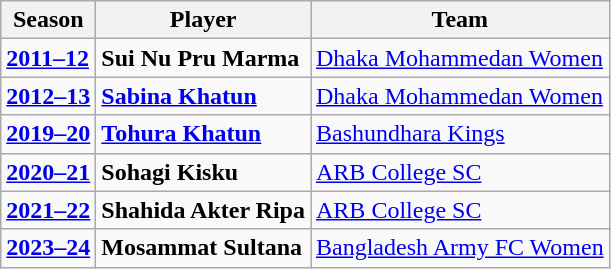<table class="wikitable sortable">
<tr>
<th>Season</th>
<th>Player</th>
<th>Team</th>
</tr>
<tr>
<td><strong><a href='#'>2011–12</a></strong></td>
<td> <strong>Sui Nu Pru Marma</strong></td>
<td><a href='#'>Dhaka Mohammedan Women</a></td>
</tr>
<tr>
<td><strong><a href='#'>2012–13</a></strong></td>
<td> <strong><a href='#'>Sabina Khatun</a></strong></td>
<td><a href='#'>Dhaka Mohammedan Women</a></td>
</tr>
<tr>
<td><strong><a href='#'>2019–20</a></strong></td>
<td> <strong><a href='#'>Tohura Khatun</a></strong></td>
<td><a href='#'>Bashundhara Kings</a></td>
</tr>
<tr>
<td><strong><a href='#'>2020–21</a></strong></td>
<td> <strong>Sohagi Kisku</strong></td>
<td><a href='#'>ARB College SC</a></td>
</tr>
<tr>
<td><strong><a href='#'>2021–22</a></strong></td>
<td> <strong>Shahida Akter Ripa</strong></td>
<td><a href='#'>ARB College SC</a></td>
</tr>
<tr>
<td><strong><a href='#'>2023–24</a></strong></td>
<td> <strong>Mosammat Sultana</strong></td>
<td><a href='#'>Bangladesh Army FC Women</a></td>
</tr>
</table>
